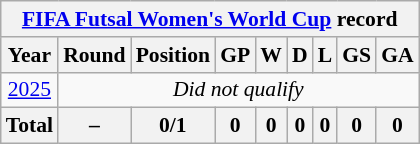<table class="wikitable" style="text-align: center;font-size:90%;">
<tr>
<th colspan=9><a href='#'>FIFA Futsal Women's World Cup</a> record</th>
</tr>
<tr>
<th>Year</th>
<th>Round</th>
<th>Position</th>
<th>GP</th>
<th>W</th>
<th>D</th>
<th>L</th>
<th>GS</th>
<th>GA</th>
</tr>
<tr>
<td> <a href='#'>2025</a></td>
<td colspan=8><em>Did not qualify</em></td>
</tr>
<tr>
<th><strong>Total</strong></th>
<th>–</th>
<th><strong>0/1</strong></th>
<th><strong>0</strong></th>
<th><strong>0</strong></th>
<th><strong>0</strong></th>
<th><strong>0</strong></th>
<th><strong>0</strong></th>
<th><strong>0</strong></th>
</tr>
</table>
